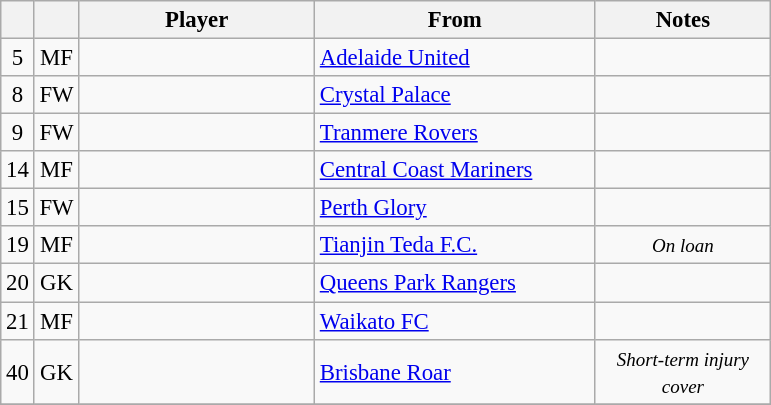<table class="wikitable sortable" style="text-align:center; font-size:95%;">
<tr>
<th></th>
<th></th>
<th width=150>Player</th>
<th width=180>From</th>
<th width=110>Notes</th>
</tr>
<tr>
<td>5</td>
<td>MF</td>
<td align=left> </td>
<td align=left> <a href='#'>Adelaide United</a></td>
<td></td>
</tr>
<tr>
<td>8</td>
<td>FW</td>
<td align=left> </td>
<td align=left> <a href='#'>Crystal Palace</a></td>
<td></td>
</tr>
<tr>
<td>9</td>
<td>FW</td>
<td align=left> </td>
<td align=left> <a href='#'>Tranmere Rovers</a></td>
<td></td>
</tr>
<tr>
<td>14</td>
<td>MF</td>
<td align=left> </td>
<td align=left> <a href='#'>Central Coast Mariners</a></td>
<td></td>
</tr>
<tr>
<td>15</td>
<td>FW</td>
<td align=left> </td>
<td align=left> <a href='#'>Perth Glory</a></td>
<td></td>
</tr>
<tr>
<td>19</td>
<td>MF</td>
<td align=left> </td>
<td align=left> <a href='#'>Tianjin Teda F.C.</a></td>
<td><small><em>On loan</em></small></td>
</tr>
<tr>
<td>20</td>
<td>GK</td>
<td align=left> </td>
<td align=left> <a href='#'>Queens Park Rangers</a></td>
<td></td>
</tr>
<tr>
<td>21</td>
<td>MF</td>
<td align=left> </td>
<td align=left> <a href='#'>Waikato FC</a></td>
<td></td>
</tr>
<tr>
<td>40</td>
<td>GK</td>
<td align=left> </td>
<td align=left> <a href='#'>Brisbane Roar</a></td>
<td><small><em>Short-term injury cover</em></small></td>
</tr>
<tr>
</tr>
</table>
